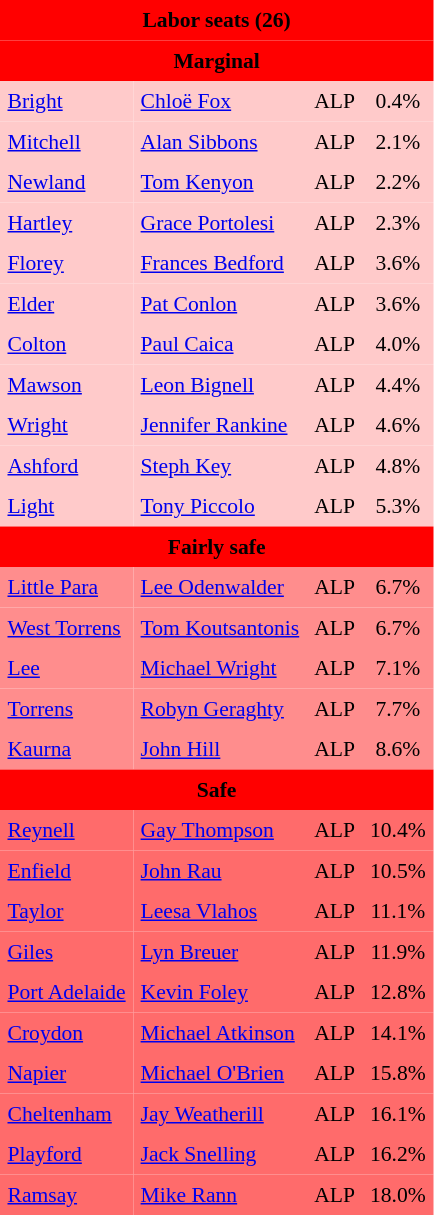<table class="toccolours" cellpadding="5" cellspacing="0" style="float:left; margin-right:.5em; margin-top:.4em; font-size:90%;">
<tr>
<td colspan="4" style="text-align:center; background:red;"><span><strong>Labor seats (26)</strong></span></td>
</tr>
<tr>
<td colspan="4" style="text-align:center; background:red;"><span><strong>Marginal</strong></span></td>
</tr>
<tr>
<td style="text-align:left; background:#ffcaca;"><a href='#'>Bright</a></td>
<td style="text-align:left; background:#ffcaca;"><a href='#'>Chloë Fox</a></td>
<td style="text-align:left; background:#ffcaca;">ALP</td>
<td style="text-align:center; background:#ffcaca;">0.4%</td>
</tr>
<tr>
<td style="text-align:left; background:#ffcaca;"><a href='#'>Mitchell</a></td>
<td style="text-align:left; background:#ffcaca;"><a href='#'>Alan Sibbons</a></td>
<td style="text-align:left; background:#ffcaca;">ALP</td>
<td style="text-align:center; background:#ffcaca;">2.1%</td>
</tr>
<tr>
<td style="text-align:left; background:#ffcaca;"><a href='#'>Newland</a></td>
<td style="text-align:left; background:#ffcaca;"><a href='#'>Tom Kenyon</a></td>
<td style="text-align:left; background:#ffcaca;">ALP</td>
<td style="text-align:center; background:#ffcaca;">2.2%</td>
</tr>
<tr>
<td style="text-align:left; background:#ffcaca;"><a href='#'>Hartley</a></td>
<td style="text-align:left; background:#ffcaca;"><a href='#'>Grace Portolesi</a></td>
<td style="text-align:left; background:#ffcaca;">ALP</td>
<td style="text-align:center; background:#ffcaca;">2.3%</td>
</tr>
<tr>
<td style="text-align:left; background:#ffcaca;"><a href='#'>Florey</a></td>
<td style="text-align:left; background:#ffcaca;"><a href='#'>Frances Bedford</a></td>
<td style="text-align:left; background:#ffcaca;">ALP</td>
<td style="text-align:center; background:#ffcaca;">3.6%</td>
</tr>
<tr>
<td style="text-align:left; background:#ffcaca;"><a href='#'>Elder</a></td>
<td style="text-align:left; background:#ffcaca;"><a href='#'>Pat Conlon</a></td>
<td style="text-align:left; background:#ffcaca;">ALP</td>
<td style="text-align:center; background:#ffcaca;">3.6%</td>
</tr>
<tr>
<td style="text-align:left; background:#ffcaca;"><a href='#'>Colton</a></td>
<td style="text-align:left; background:#ffcaca;"><a href='#'>Paul Caica</a></td>
<td style="text-align:left; background:#ffcaca;">ALP</td>
<td style="text-align:center; background:#ffcaca;">4.0%</td>
</tr>
<tr>
<td style="text-align:left; background:#ffcaca;"><a href='#'>Mawson</a></td>
<td style="text-align:left; background:#ffcaca;"><a href='#'>Leon Bignell</a></td>
<td style="text-align:left; background:#ffcaca;">ALP</td>
<td style="text-align:center; background:#ffcaca;">4.4%</td>
</tr>
<tr>
<td style="text-align:left; background:#ffcaca;"><a href='#'>Wright</a></td>
<td style="text-align:left; background:#ffcaca;"><a href='#'>Jennifer Rankine</a></td>
<td style="text-align:left; background:#ffcaca;">ALP</td>
<td style="text-align:center; background:#ffcaca;">4.6%</td>
</tr>
<tr>
<td style="text-align:left; background:#ffcaca;"><a href='#'>Ashford</a></td>
<td style="text-align:left; background:#ffcaca;"><a href='#'>Steph Key</a></td>
<td style="text-align:left; background:#ffcaca;">ALP</td>
<td style="text-align:center; background:#ffcaca;">4.8%</td>
</tr>
<tr>
<td style="text-align:left; background:#ffcaca;"><a href='#'>Light</a></td>
<td style="text-align:left; background:#ffcaca;"><a href='#'>Tony Piccolo</a></td>
<td style="text-align:left; background:#ffcaca;">ALP</td>
<td style="text-align:center; background:#ffcaca;">5.3%</td>
</tr>
<tr>
<td colspan="4" style="text-align:center; background:red;"><span><strong>Fairly safe</strong></span></td>
</tr>
<tr>
<td style="text-align:left; background:#ff8d8d;"><a href='#'>Little Para</a></td>
<td style="text-align:left; background:#ff8d8d;"><a href='#'>Lee Odenwalder</a></td>
<td style="text-align:left; background:#ff8d8d;">ALP</td>
<td style="text-align:center; background:#ff8d8d;">6.7%</td>
</tr>
<tr>
<td style="text-align:left; background:#ff8d8d;"><a href='#'>West Torrens</a></td>
<td style="text-align:left; background:#ff8d8d;"><a href='#'>Tom Koutsantonis</a></td>
<td style="text-align:left; background:#ff8d8d;">ALP</td>
<td style="text-align:center; background:#ff8d8d;">6.7%</td>
</tr>
<tr>
<td style="text-align:left; background:#ff8d8d;"><a href='#'>Lee</a></td>
<td style="text-align:left; background:#ff8d8d;"><a href='#'>Michael Wright</a></td>
<td style="text-align:left; background:#ff8d8d;">ALP</td>
<td style="text-align:center; background:#ff8d8d;">7.1%</td>
</tr>
<tr>
<td style="text-align:left; background:#ff8d8d;"><a href='#'>Torrens</a></td>
<td style="text-align:left; background:#ff8d8d;"><a href='#'>Robyn Geraghty</a></td>
<td style="text-align:left; background:#ff8d8d;">ALP</td>
<td style="text-align:center; background:#ff8d8d;">7.7%</td>
</tr>
<tr>
<td style="text-align:left; background:#ff8d8d;"><a href='#'>Kaurna</a></td>
<td style="text-align:left; background:#ff8d8d;"><a href='#'>John Hill</a></td>
<td style="text-align:left; background:#ff8d8d;">ALP</td>
<td style="text-align:center; background:#ff8d8d;">8.6%</td>
</tr>
<tr>
<td colspan="4" style="text-align:center; background:red;"><span><strong>Safe</strong></span></td>
</tr>
<tr>
<td style="text-align:left; background:#ff6b6b;"><a href='#'>Reynell</a></td>
<td style="text-align:left; background:#ff6b6b;"><a href='#'>Gay Thompson</a></td>
<td style="text-align:left; background:#ff6b6b;">ALP</td>
<td style="text-align:center; background:#ff6b6b;">10.4%</td>
</tr>
<tr>
<td style="text-align:left; background:#ff6b6b;"><a href='#'>Enfield</a></td>
<td style="text-align:left; background:#ff6b6b;"><a href='#'>John Rau</a></td>
<td style="text-align:left; background:#ff6b6b;">ALP</td>
<td style="text-align:center; background:#ff6b6b;">10.5%</td>
</tr>
<tr>
<td style="text-align:left; background:#ff6b6b;"><a href='#'>Taylor</a></td>
<td style="text-align:left; background:#ff6b6b;"><a href='#'>Leesa Vlahos</a></td>
<td style="text-align:left; background:#ff6b6b;">ALP</td>
<td style="text-align:center; background:#ff6b6b;">11.1%</td>
</tr>
<tr>
<td style="text-align:left; background:#ff6b6b;"><a href='#'>Giles</a></td>
<td style="text-align:left; background:#ff6b6b;"><a href='#'>Lyn Breuer</a></td>
<td style="text-align:left; background:#ff6b6b;">ALP</td>
<td style="text-align:center; background:#ff6b6b;">11.9%</td>
</tr>
<tr>
<td style="text-align:left; background:#ff6b6b;"><a href='#'>Port Adelaide</a></td>
<td style="text-align:left; background:#ff6b6b;"><a href='#'>Kevin Foley</a></td>
<td style="text-align:left; background:#ff6b6b;">ALP</td>
<td style="text-align:center; background:#ff6b6b;">12.8%</td>
</tr>
<tr>
<td style="text-align:left; background:#ff6b6b;"><a href='#'>Croydon</a></td>
<td style="text-align:left; background:#ff6b6b;"><a href='#'>Michael Atkinson</a></td>
<td style="text-align:left; background:#ff6b6b;">ALP</td>
<td style="text-align:center; background:#ff6b6b;">14.1%</td>
</tr>
<tr>
<td style="text-align:left; background:#ff6b6b;"><a href='#'>Napier</a></td>
<td style="text-align:left; background:#ff6b6b;"><a href='#'>Michael O'Brien</a></td>
<td style="text-align:left; background:#ff6b6b;">ALP</td>
<td style="text-align:center; background:#ff6b6b;">15.8%</td>
</tr>
<tr>
<td style="text-align:left; background:#ff6b6b;"><a href='#'>Cheltenham</a></td>
<td style="text-align:left; background:#ff6b6b;"><a href='#'>Jay Weatherill</a></td>
<td style="text-align:left; background:#ff6b6b;">ALP</td>
<td style="text-align:center; background:#ff6b6b;">16.1%</td>
</tr>
<tr>
<td style="text-align:left; background:#ff6b6b;"><a href='#'>Playford</a></td>
<td style="text-align:left; background:#ff6b6b;"><a href='#'>Jack Snelling</a></td>
<td style="text-align:left; background:#ff6b6b;">ALP</td>
<td style="text-align:center; background:#ff6b6b;">16.2%</td>
</tr>
<tr>
<td style="text-align:left; background:#ff6b6b;"><a href='#'>Ramsay</a></td>
<td style="text-align:left; background:#ff6b6b;"><a href='#'>Mike Rann</a></td>
<td style="text-align:left; background:#ff6b6b;">ALP</td>
<td style="text-align:center; background:#ff6b6b;">18.0%</td>
</tr>
</table>
